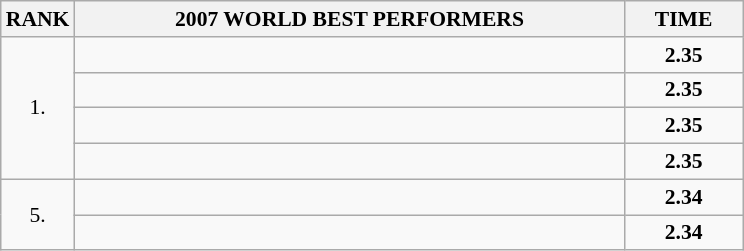<table class="wikitable" style="border-collapse: collapse; font-size: 90%;">
<tr>
<th>RANK</th>
<th align="center" style="width: 25em">2007 WORLD BEST PERFORMERS</th>
<th align="center" style="width: 5em">TIME</th>
</tr>
<tr>
<td rowspan=4 align="center">1.</td>
<td></td>
<td align="center"><strong>2.35</strong></td>
</tr>
<tr>
<td></td>
<td align="center"><strong>2.35</strong></td>
</tr>
<tr>
<td></td>
<td align="center"><strong>2.35</strong></td>
</tr>
<tr>
<td></td>
<td align="center"><strong>2.35</strong></td>
</tr>
<tr>
<td rowspan=2 align="center">5.</td>
<td></td>
<td align="center"><strong>2.34</strong></td>
</tr>
<tr>
<td></td>
<td align="center"><strong>2.34</strong></td>
</tr>
</table>
